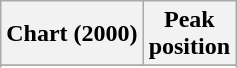<table class="wikitable sortable plainrowheaders" style="text-align:center">
<tr>
<th>Chart (2000)</th>
<th>Peak<br>position</th>
</tr>
<tr>
</tr>
<tr>
</tr>
<tr>
</tr>
<tr>
</tr>
<tr>
</tr>
</table>
